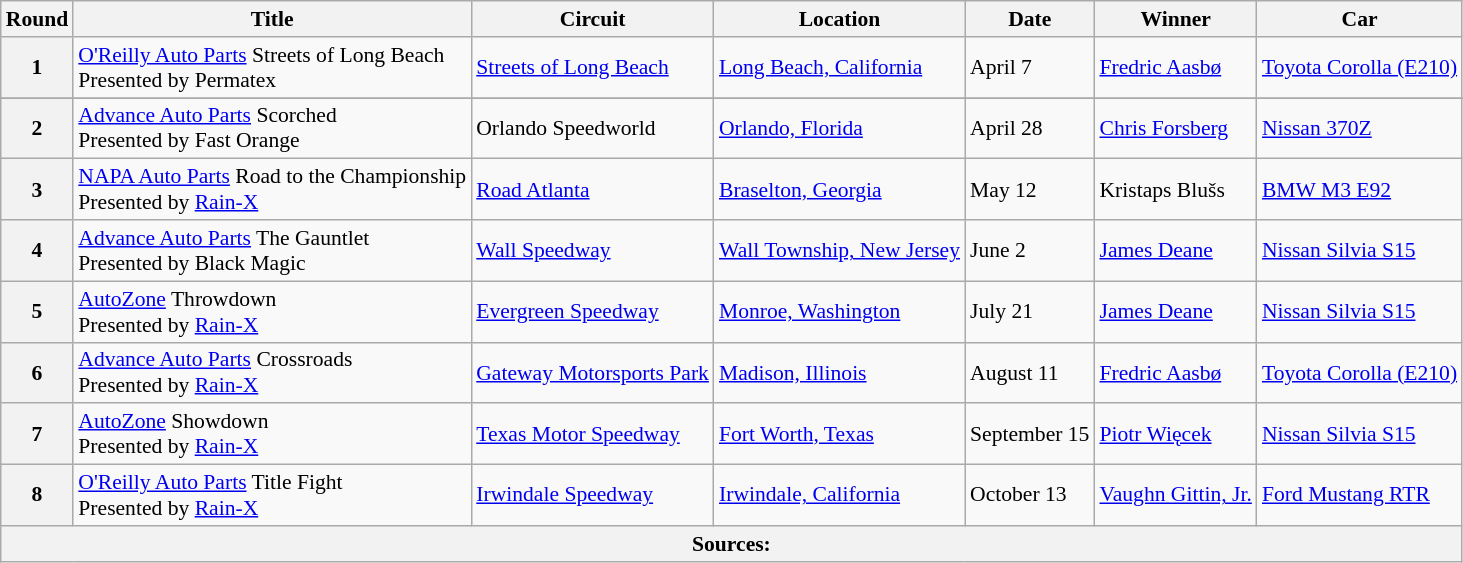<table class="wikitable" style="font-size: 90%;">
<tr>
<th>Round</th>
<th>Title</th>
<th>Circuit</th>
<th>Location</th>
<th>Date</th>
<th>Winner</th>
<th>Car</th>
</tr>
<tr>
<th>1</th>
<td><a href='#'>O'Reilly Auto Parts</a> Streets of Long Beach<br>Presented by Permatex</td>
<td><a href='#'>Streets of Long Beach</a></td>
<td><a href='#'>Long Beach, California</a></td>
<td>April 7</td>
<td> <a href='#'>Fredric Aasbø</a></td>
<td><a href='#'>Toyota Corolla (E210)</a></td>
</tr>
<tr>
</tr>
<tr>
<th>2</th>
<td><a href='#'>Advance Auto Parts</a> Scorched<br>Presented by Fast Orange</td>
<td>Orlando Speedworld</td>
<td><a href='#'>Orlando, Florida</a></td>
<td>April 28</td>
<td> <a href='#'>Chris Forsberg</a></td>
<td><a href='#'>Nissan 370Z</a></td>
</tr>
<tr>
<th>3</th>
<td><a href='#'>NAPA Auto Parts</a> Road to the Championship<br>Presented by <a href='#'>Rain-X</a></td>
<td><a href='#'>Road Atlanta</a></td>
<td><a href='#'>Braselton, Georgia</a></td>
<td>May 12</td>
<td> Kristaps Blušs</td>
<td><a href='#'>BMW M3 E92</a></td>
</tr>
<tr>
<th>4</th>
<td><a href='#'>Advance Auto Parts</a> The Gauntlet<br>Presented by Black Magic</td>
<td><a href='#'>Wall Speedway</a></td>
<td><a href='#'>Wall Township, New Jersey</a></td>
<td>June 2</td>
<td> <a href='#'>James Deane</a></td>
<td><a href='#'>Nissan Silvia S15</a></td>
</tr>
<tr>
<th>5</th>
<td><a href='#'>AutoZone</a> Throwdown<br>Presented by <a href='#'>Rain-X</a></td>
<td><a href='#'>Evergreen Speedway</a></td>
<td><a href='#'>Monroe, Washington</a></td>
<td>July 21</td>
<td> <a href='#'>James Deane</a></td>
<td><a href='#'>Nissan Silvia S15</a></td>
</tr>
<tr>
<th>6</th>
<td><a href='#'>Advance Auto Parts</a> Crossroads<br>Presented by <a href='#'>Rain-X</a></td>
<td><a href='#'>Gateway Motorsports Park</a></td>
<td><a href='#'>Madison, Illinois</a></td>
<td>August 11</td>
<td> <a href='#'>Fredric Aasbø</a></td>
<td><a href='#'>Toyota Corolla (E210)</a></td>
</tr>
<tr>
<th>7</th>
<td><a href='#'>AutoZone</a> Showdown<br>Presented by <a href='#'>Rain-X</a></td>
<td><a href='#'>Texas Motor Speedway</a></td>
<td><a href='#'>Fort Worth, Texas</a></td>
<td>September 15</td>
<td> <a href='#'>Piotr Więcek</a></td>
<td><a href='#'>Nissan Silvia S15</a></td>
</tr>
<tr>
<th>8</th>
<td><a href='#'>O'Reilly Auto Parts</a> Title Fight<br>Presented by <a href='#'>Rain-X</a></td>
<td><a href='#'>Irwindale Speedway</a></td>
<td><a href='#'>Irwindale, California</a></td>
<td>October 13</td>
<td> <a href='#'>Vaughn Gittin, Jr.</a></td>
<td><a href='#'>Ford Mustang RTR</a></td>
</tr>
<tr>
<th colspan=7>Sources:</th>
</tr>
</table>
